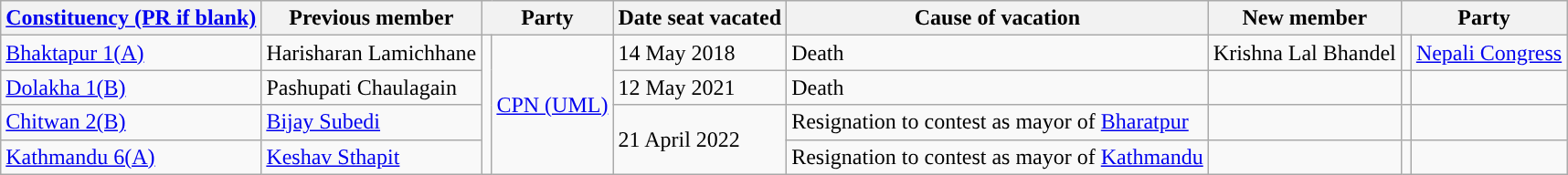<table class="wikitable">
<tr>
<th><a href='#'>Constituency (PR if blank)</a></th>
<th>Previous member</th>
<th colspan="2">Party</th>
<th>Date seat vacated</th>
<th>Cause of vacation</th>
<th>New member</th>
<th colspan="2">Party</th>
</tr>
<tr>
<td><a href='#'>Bhaktapur 1(A)</a></td>
<td>Harisharan Lamichhane</td>
<td rowspan="4"></td>
<td rowspan="4"><a href='#'>CPN (UML)</a></td>
<td>14 May 2018</td>
<td>Death</td>
<td>Krishna Lal Bhandel</td>
<td></td>
<td><a href='#'>Nepali Congress</a></td>
</tr>
<tr>
<td><a href='#'>Dolakha 1(B)</a></td>
<td>Pashupati Chaulagain</td>
<td>12 May 2021</td>
<td>Death</td>
<td></td>
<td></td>
<td></td>
</tr>
<tr>
<td><a href='#'>Chitwan 2(B)</a></td>
<td><a href='#'>Bijay Subedi</a></td>
<td rowspan="2">21 April 2022</td>
<td>Resignation to contest as mayor of <a href='#'>Bharatpur</a></td>
<td></td>
<td></td>
<td></td>
</tr>
<tr>
<td><a href='#'>Kathmandu 6(A)</a></td>
<td><a href='#'>Keshav Sthapit</a></td>
<td>Resignation to contest as mayor of <a href='#'>Kathmandu</a></td>
<td></td>
<td></td>
<td></td>
</tr>
</table>
